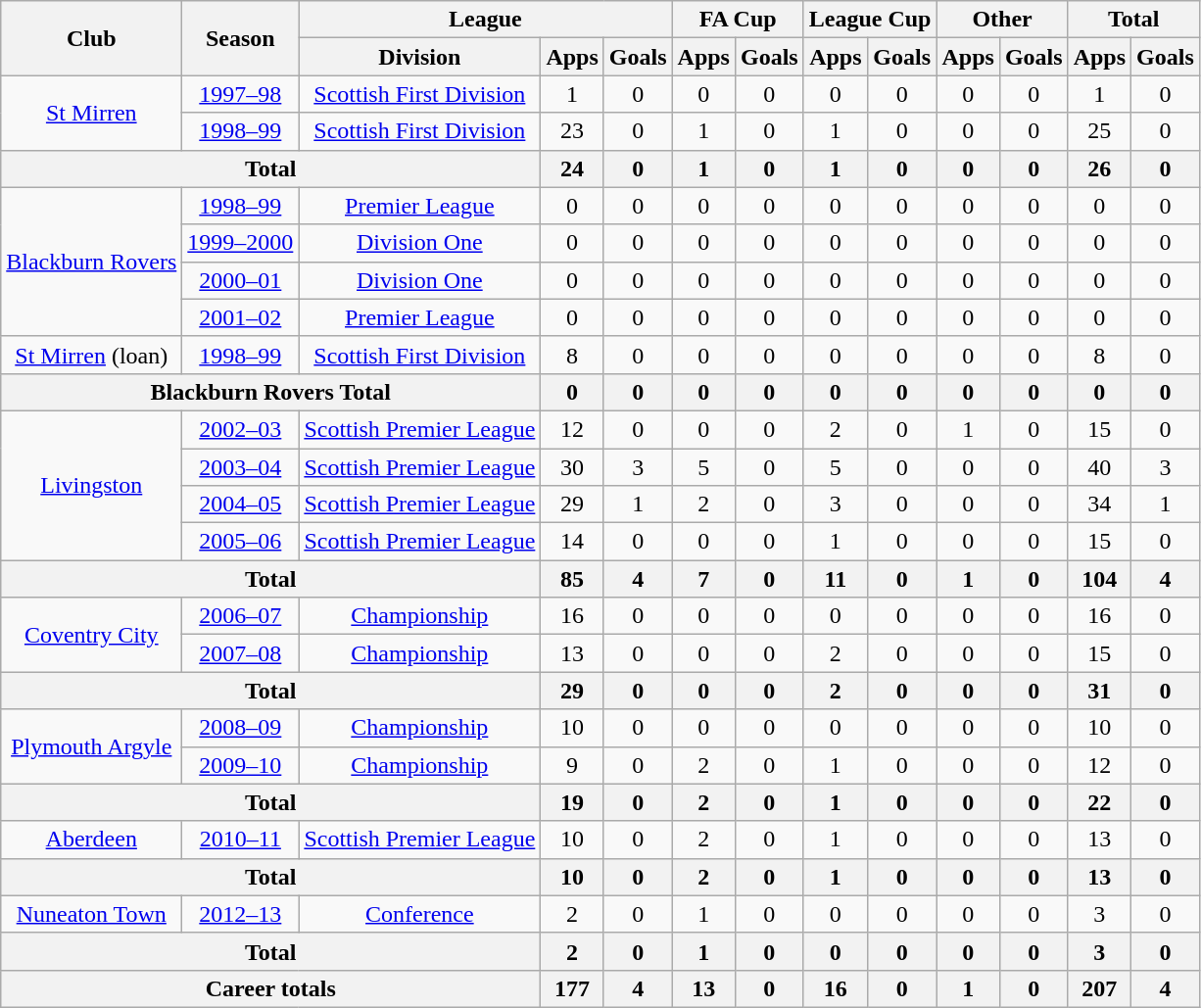<table class="wikitable" style="text-align: center;">
<tr>
<th rowspan="2">Club</th>
<th rowspan="2">Season</th>
<th colspan="3">League</th>
<th colspan="2">FA Cup</th>
<th colspan="2">League Cup</th>
<th colspan="2">Other</th>
<th colspan="2">Total</th>
</tr>
<tr>
<th>Division</th>
<th>Apps</th>
<th>Goals</th>
<th>Apps</th>
<th>Goals</th>
<th>Apps</th>
<th>Goals</th>
<th>Apps</th>
<th>Goals</th>
<th>Apps</th>
<th>Goals</th>
</tr>
<tr>
<td rowspan="2" valign="center"><a href='#'>St Mirren</a></td>
<td><a href='#'>1997–98</a></td>
<td><a href='#'>Scottish First Division</a></td>
<td>1</td>
<td>0</td>
<td>0</td>
<td>0</td>
<td>0</td>
<td>0</td>
<td>0</td>
<td>0</td>
<td>1</td>
<td>0</td>
</tr>
<tr>
<td><a href='#'>1998–99</a></td>
<td><a href='#'>Scottish First Division</a></td>
<td>23</td>
<td>0</td>
<td>1</td>
<td>0</td>
<td>1</td>
<td>0</td>
<td>0</td>
<td>0</td>
<td>25</td>
<td>0</td>
</tr>
<tr>
<th colspan="3">Total</th>
<th>24</th>
<th>0</th>
<th>1</th>
<th>0</th>
<th>1</th>
<th>0</th>
<th>0</th>
<th>0</th>
<th>26</th>
<th>0</th>
</tr>
<tr>
<td rowspan="4" valign="center"><a href='#'>Blackburn Rovers</a></td>
<td><a href='#'>1998–99</a></td>
<td><a href='#'>Premier League</a></td>
<td>0</td>
<td>0</td>
<td>0</td>
<td>0</td>
<td>0</td>
<td>0</td>
<td>0</td>
<td>0</td>
<td>0</td>
<td>0</td>
</tr>
<tr>
<td><a href='#'>1999–2000</a></td>
<td><a href='#'>Division One</a></td>
<td>0</td>
<td>0</td>
<td>0</td>
<td>0</td>
<td>0</td>
<td>0</td>
<td>0</td>
<td>0</td>
<td>0</td>
<td>0</td>
</tr>
<tr>
<td><a href='#'>2000–01</a></td>
<td><a href='#'>Division One</a></td>
<td>0</td>
<td>0</td>
<td>0</td>
<td>0</td>
<td>0</td>
<td>0</td>
<td>0</td>
<td>0</td>
<td>0</td>
<td>0</td>
</tr>
<tr>
<td><a href='#'>2001–02</a></td>
<td><a href='#'>Premier League</a></td>
<td>0</td>
<td>0</td>
<td>0</td>
<td>0</td>
<td>0</td>
<td>0</td>
<td>0</td>
<td>0</td>
<td>0</td>
<td>0</td>
</tr>
<tr>
<td rowspan="1" valign="center"><a href='#'>St Mirren</a> (loan)</td>
<td><a href='#'>1998–99</a></td>
<td><a href='#'>Scottish First Division</a></td>
<td>8</td>
<td>0</td>
<td>0</td>
<td>0</td>
<td>0</td>
<td>0</td>
<td>0</td>
<td>0</td>
<td>8</td>
<td>0</td>
</tr>
<tr>
<th colspan="3">Blackburn Rovers Total</th>
<th>0</th>
<th>0</th>
<th>0</th>
<th>0</th>
<th>0</th>
<th>0</th>
<th>0</th>
<th>0</th>
<th>0</th>
<th>0</th>
</tr>
<tr>
<td rowspan="4" valign="center"><a href='#'>Livingston</a></td>
<td><a href='#'>2002–03</a></td>
<td><a href='#'>Scottish Premier League</a></td>
<td>12</td>
<td>0</td>
<td>0</td>
<td>0</td>
<td>2</td>
<td>0</td>
<td>1</td>
<td>0</td>
<td>15</td>
<td>0</td>
</tr>
<tr>
<td><a href='#'>2003–04</a></td>
<td><a href='#'>Scottish Premier League</a></td>
<td>30</td>
<td>3</td>
<td>5</td>
<td>0</td>
<td>5</td>
<td>0</td>
<td>0</td>
<td>0</td>
<td>40</td>
<td>3</td>
</tr>
<tr>
<td><a href='#'>2004–05</a></td>
<td><a href='#'>Scottish Premier League</a></td>
<td>29</td>
<td>1</td>
<td>2</td>
<td>0</td>
<td>3</td>
<td>0</td>
<td>0</td>
<td>0</td>
<td>34</td>
<td>1</td>
</tr>
<tr>
<td><a href='#'>2005–06</a></td>
<td><a href='#'>Scottish Premier League</a></td>
<td>14</td>
<td>0</td>
<td>0</td>
<td>0</td>
<td>1</td>
<td>0</td>
<td>0</td>
<td>0</td>
<td>15</td>
<td>0</td>
</tr>
<tr>
<th colspan="3">Total</th>
<th>85</th>
<th>4</th>
<th>7</th>
<th>0</th>
<th>11</th>
<th>0</th>
<th>1</th>
<th>0</th>
<th>104</th>
<th>4</th>
</tr>
<tr>
<td rowspan="2" valign="center"><a href='#'>Coventry City</a></td>
<td><a href='#'>2006–07</a></td>
<td><a href='#'>Championship</a></td>
<td>16</td>
<td>0</td>
<td>0</td>
<td>0</td>
<td>0</td>
<td>0</td>
<td>0</td>
<td>0</td>
<td>16</td>
<td>0</td>
</tr>
<tr>
<td><a href='#'>2007–08</a></td>
<td><a href='#'>Championship</a></td>
<td>13</td>
<td>0</td>
<td>0</td>
<td>0</td>
<td>2</td>
<td>0</td>
<td>0</td>
<td>0</td>
<td>15</td>
<td>0</td>
</tr>
<tr>
<th colspan="3">Total</th>
<th>29</th>
<th>0</th>
<th>0</th>
<th>0</th>
<th>2</th>
<th>0</th>
<th>0</th>
<th>0</th>
<th>31</th>
<th>0</th>
</tr>
<tr>
<td rowspan="2" valign="center"><a href='#'>Plymouth Argyle</a></td>
<td><a href='#'>2008–09</a></td>
<td><a href='#'>Championship</a></td>
<td>10</td>
<td>0</td>
<td>0</td>
<td>0</td>
<td>0</td>
<td>0</td>
<td>0</td>
<td>0</td>
<td>10</td>
<td>0</td>
</tr>
<tr>
<td><a href='#'>2009–10</a></td>
<td><a href='#'>Championship</a></td>
<td>9</td>
<td>0</td>
<td>2</td>
<td>0</td>
<td>1</td>
<td>0</td>
<td>0</td>
<td>0</td>
<td>12</td>
<td>0</td>
</tr>
<tr>
<th colspan="3">Total</th>
<th>19</th>
<th>0</th>
<th>2</th>
<th>0</th>
<th>1</th>
<th>0</th>
<th>0</th>
<th>0</th>
<th>22</th>
<th>0</th>
</tr>
<tr>
<td rowspan="1" valign="center"><a href='#'>Aberdeen</a></td>
<td><a href='#'>2010–11</a></td>
<td><a href='#'>Scottish Premier League</a></td>
<td>10</td>
<td>0</td>
<td>2</td>
<td>0</td>
<td>1</td>
<td>0</td>
<td>0</td>
<td>0</td>
<td>13</td>
<td>0</td>
</tr>
<tr>
<th colspan="3">Total</th>
<th>10</th>
<th>0</th>
<th>2</th>
<th>0</th>
<th>1</th>
<th>0</th>
<th>0</th>
<th>0</th>
<th>13</th>
<th>0</th>
</tr>
<tr>
<td rowspan="1" valign="center"><a href='#'>Nuneaton Town</a></td>
<td><a href='#'>2012–13</a></td>
<td><a href='#'>Conference</a></td>
<td>2</td>
<td>0</td>
<td>1</td>
<td>0</td>
<td>0</td>
<td>0</td>
<td>0</td>
<td>0</td>
<td>3</td>
<td>0</td>
</tr>
<tr>
<th colspan="3">Total</th>
<th>2</th>
<th>0</th>
<th>1</th>
<th>0</th>
<th>0</th>
<th>0</th>
<th>0</th>
<th>0</th>
<th>3</th>
<th>0</th>
</tr>
<tr>
<th colspan="3">Career totals</th>
<th>177</th>
<th>4</th>
<th>13</th>
<th>0</th>
<th>16</th>
<th>0</th>
<th>1</th>
<th>0</th>
<th>207</th>
<th>4</th>
</tr>
</table>
